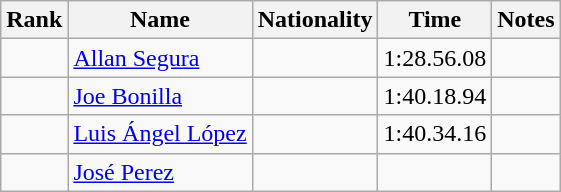<table class="wikitable sortable" style="text-align:center">
<tr>
<th>Rank</th>
<th>Name</th>
<th>Nationality</th>
<th>Time</th>
<th>Notes</th>
</tr>
<tr>
<td></td>
<td align=left><a href='#'>Allan Segura</a></td>
<td align=left></td>
<td>1:28.56.08</td>
<td></td>
</tr>
<tr>
<td></td>
<td align=left><a href='#'>Joe Bonilla</a></td>
<td align=left></td>
<td>1:40.18.94</td>
<td></td>
</tr>
<tr>
<td></td>
<td align=left><a href='#'>Luis Ángel López</a></td>
<td align=left></td>
<td>1:40.34.16</td>
<td></td>
</tr>
<tr>
<td></td>
<td align=left><a href='#'>José Perez</a></td>
<td align=left></td>
<td></td>
<td></td>
</tr>
</table>
